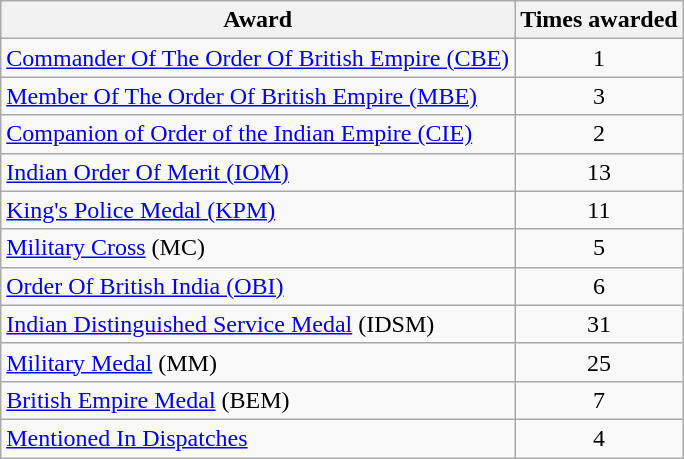<table class="wikitable">
<tr>
<th>Award</th>
<th>Times awarded</th>
</tr>
<tr>
<td><a href='#'>Commander Of The Order Of British Empire (CBE)</a></td>
<td style="text-align:center;">1</td>
</tr>
<tr>
<td><a href='#'>Member Of The Order Of British Empire (MBE)</a></td>
<td style="text-align:center;">3</td>
</tr>
<tr>
<td><a href='#'>Companion of Order of the Indian Empire (CIE)</a></td>
<td style="text-align:center;">2</td>
</tr>
<tr>
<td><a href='#'>Indian Order Of Merit (IOM)</a></td>
<td style="text-align:center;">13</td>
</tr>
<tr>
<td><a href='#'>King's Police Medal (KPM)</a></td>
<td style="text-align:center;">11</td>
</tr>
<tr>
<td><a href='#'>Military Cross</a> (MC)</td>
<td style="text-align:center;">5</td>
</tr>
<tr>
<td><a href='#'>Order Of British India (OBI)</a></td>
<td style="text-align:center;">6</td>
</tr>
<tr>
<td><a href='#'>Indian Distinguished Service Medal</a> (IDSM)</td>
<td style="text-align:center;">31</td>
</tr>
<tr>
<td><a href='#'>Military Medal</a> (MM)</td>
<td style="text-align:center;">25</td>
</tr>
<tr>
<td><a href='#'>British Empire Medal</a> (BEM)</td>
<td style="text-align:center;">7</td>
</tr>
<tr>
<td><a href='#'>Mentioned In Dispatches</a></td>
<td style="text-align:center;">4</td>
</tr>
</table>
